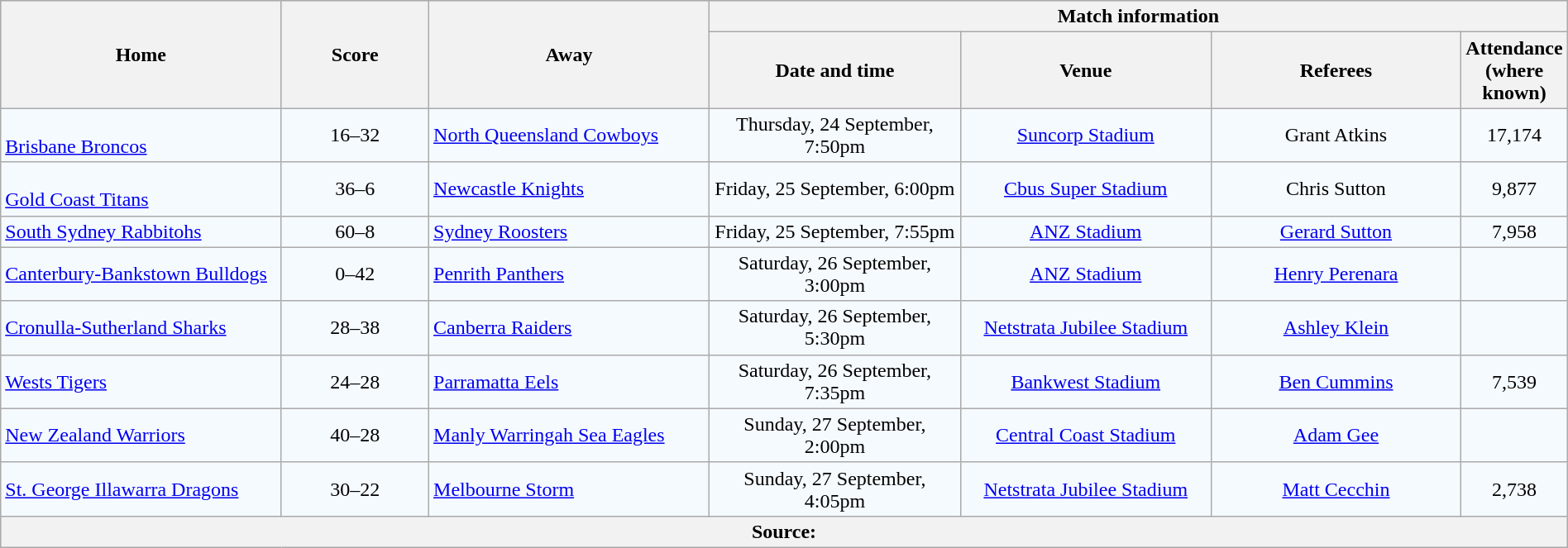<table class="wikitable" style="border-collapse:collapse; text-align:center; width:100%;">
<tr style="background:#c1d8ff;">
<th rowspan="2" style="width:19%;">Home</th>
<th rowspan="2" style="width:10%;">Score</th>
<th rowspan="2" style="width:19%;">Away</th>
<th colspan="6">Match information</th>
</tr>
<tr style="background:#efefef;">
<th width="17%">Date and time</th>
<th width="17%">Venue</th>
<th width="17%">Referees</th>
<th width="5%">Attendance<br>(where known)</th>
</tr>
<tr style="text-align:center; background:#f5faff;">
<td align="left"><br> <a href='#'>Brisbane Broncos</a></td>
<td>16–32</td>
<td align="left"> <a href='#'>North Queensland Cowboys</a></td>
<td>Thursday, 24 September, 7:50pm</td>
<td><a href='#'>Suncorp Stadium</a></td>
<td>Grant Atkins</td>
<td>17,174</td>
</tr>
<tr style="text-align:center; background:#f5faff;">
<td align="left"><br> <a href='#'>Gold Coast Titans</a></td>
<td>36–6</td>
<td align="left"> <a href='#'>Newcastle Knights</a></td>
<td>Friday, 25 September, 6:00pm</td>
<td><a href='#'>Cbus Super Stadium</a></td>
<td>Chris Sutton</td>
<td>9,877</td>
</tr>
<tr style="text-align:center; background:#f5faff;">
<td align="left"> <a href='#'>South Sydney Rabbitohs</a></td>
<td>60–8</td>
<td align="left"> <a href='#'>Sydney Roosters</a></td>
<td>Friday, 25 September, 7:55pm</td>
<td><a href='#'>ANZ Stadium</a></td>
<td><a href='#'>Gerard Sutton</a></td>
<td>7,958</td>
</tr>
<tr style="text-align:center; background:#f5faff;">
<td align="left"> <a href='#'>Canterbury-Bankstown Bulldogs</a></td>
<td>0–42</td>
<td align="left"> <a href='#'>Penrith Panthers</a></td>
<td>Saturday, 26 September, 3:00pm</td>
<td><a href='#'>ANZ Stadium</a></td>
<td><a href='#'>Henry Perenara</a></td>
<td></td>
</tr>
<tr style="text-align:center; background:#f5faff;">
<td align="left"> <a href='#'>Cronulla-Sutherland Sharks</a></td>
<td>28–38</td>
<td align="left"> <a href='#'>Canberra Raiders</a></td>
<td>Saturday, 26 September, 5:30pm</td>
<td><a href='#'>Netstrata Jubilee Stadium</a></td>
<td><a href='#'>Ashley Klein</a></td>
<td></td>
</tr>
<tr style="text-align:center; background:#f5faff;">
<td align="left"> <a href='#'>Wests Tigers</a></td>
<td>24–28</td>
<td align="left"> <a href='#'>Parramatta Eels</a></td>
<td>Saturday, 26 September, 7:35pm</td>
<td><a href='#'>Bankwest Stadium</a></td>
<td><a href='#'>Ben Cummins</a></td>
<td>7,539</td>
</tr>
<tr style="text-align:center; background:#f5faff;">
<td align="left"> <a href='#'>New Zealand Warriors</a></td>
<td>40–28</td>
<td align="left"> <a href='#'>Manly Warringah Sea Eagles</a></td>
<td>Sunday, 27 September, 2:00pm</td>
<td><a href='#'>Central Coast Stadium</a></td>
<td><a href='#'>Adam Gee</a></td>
<td></td>
</tr>
<tr style="text-align:center; background:#f5faff;">
<td align="left"> <a href='#'>St. George Illawarra Dragons</a></td>
<td>30–22</td>
<td align="left"> <a href='#'>Melbourne Storm</a></td>
<td>Sunday, 27 September, 4:05pm</td>
<td><a href='#'>Netstrata Jubilee Stadium</a></td>
<td><a href='#'>Matt Cecchin</a></td>
<td>2,738</td>
</tr>
<tr style="background:#c1d8ff;">
<th colspan="7">Source:</th>
</tr>
</table>
